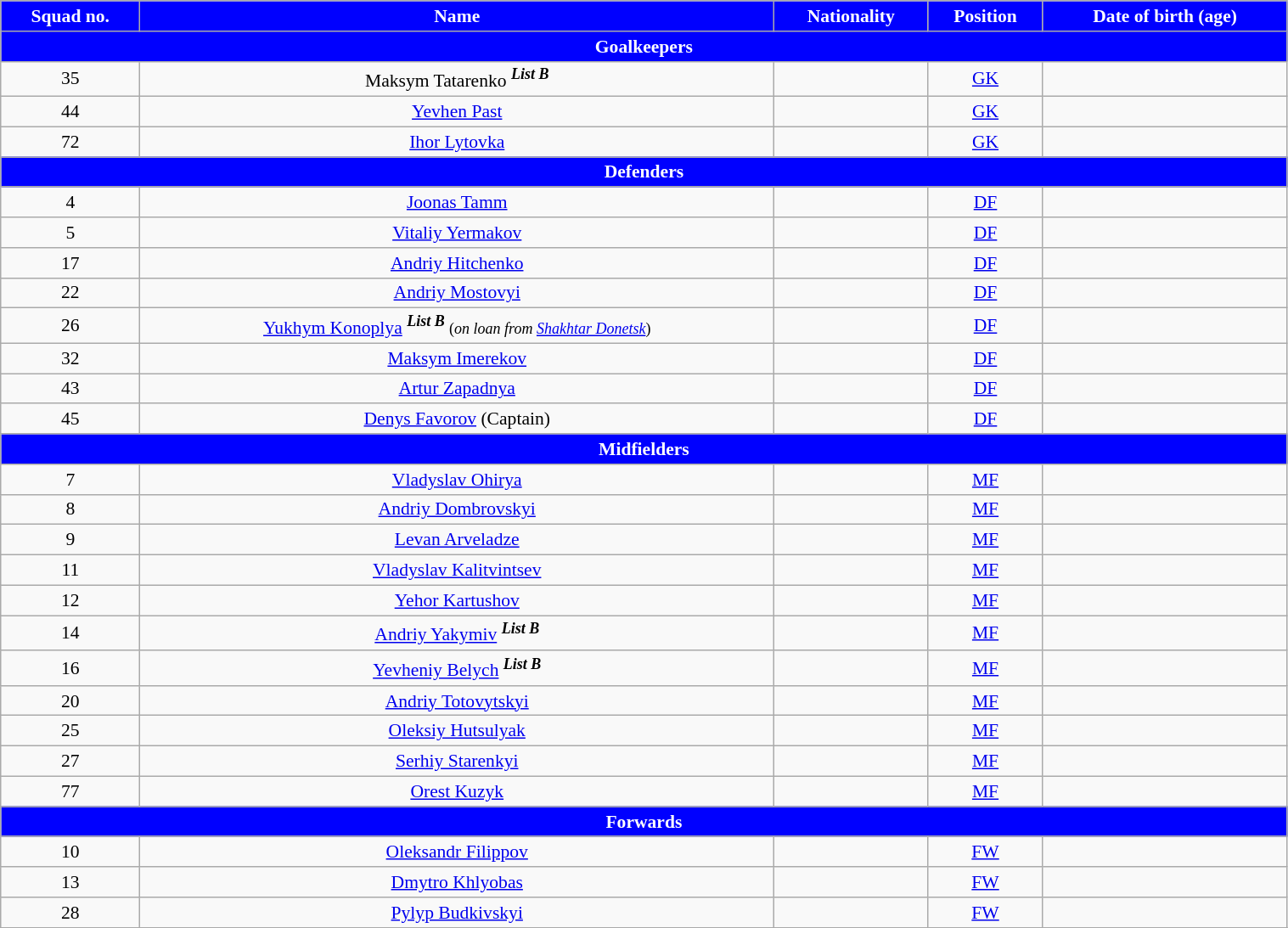<table class="wikitable" style="text-align:center; font-size:90%; width:80%">
<tr>
<th style="background:blue; color:white; text-align:center">Squad no.</th>
<th style="background:blue; color:white; text-align:center">Name</th>
<th style="background:blue; color:white; text-align:center">Nationality</th>
<th style="background:blue; color:white; text-align:center">Position</th>
<th style="background:blue; color:white; text-align:center">Date of birth (age)</th>
</tr>
<tr>
<th colspan="6" style="background:blue; color:white; text-align:center">Goalkeepers</th>
</tr>
<tr>
<td>35</td>
<td>Maksym Tatarenko <sup><strong><em>List B</em></strong></sup></td>
<td></td>
<td><a href='#'>GK</a></td>
<td></td>
</tr>
<tr>
<td>44</td>
<td><a href='#'>Yevhen Past</a></td>
<td></td>
<td><a href='#'>GK</a></td>
<td></td>
</tr>
<tr>
<td>72</td>
<td><a href='#'>Ihor Lytovka</a></td>
<td></td>
<td><a href='#'>GK</a></td>
<td></td>
</tr>
<tr>
<th colspan="6" style="background:blue; color:white; text-align:center">Defenders</th>
</tr>
<tr>
<td>4</td>
<td><a href='#'>Joonas Tamm</a></td>
<td></td>
<td><a href='#'>DF</a></td>
<td></td>
</tr>
<tr>
<td>5</td>
<td><a href='#'>Vitaliy Yermakov</a></td>
<td></td>
<td><a href='#'>DF</a></td>
<td></td>
</tr>
<tr>
<td>17</td>
<td><a href='#'>Andriy Hitchenko</a></td>
<td></td>
<td><a href='#'>DF</a></td>
<td></td>
</tr>
<tr>
<td>22</td>
<td><a href='#'>Andriy Mostovyi</a></td>
<td></td>
<td><a href='#'>DF</a></td>
<td></td>
</tr>
<tr>
<td>26</td>
<td><a href='#'>Yukhym Konoplya</a> <sup><strong><em>List B</em></strong></sup> <small>(<em>on loan from <a href='#'>Shakhtar Donetsk</a></em>)</small></td>
<td></td>
<td><a href='#'>DF</a></td>
<td></td>
</tr>
<tr>
<td>32</td>
<td><a href='#'>Maksym Imerekov</a></td>
<td></td>
<td><a href='#'>DF</a></td>
<td></td>
</tr>
<tr>
<td>43</td>
<td><a href='#'>Artur Zapadnya</a></td>
<td></td>
<td><a href='#'>DF</a></td>
<td></td>
</tr>
<tr>
<td>45</td>
<td><a href='#'>Denys Favorov</a> (Captain)</td>
<td></td>
<td><a href='#'>DF</a></td>
<td></td>
</tr>
<tr>
<th colspan="6" style="background:blue; color:white; text-align:center">Midfielders</th>
</tr>
<tr>
<td>7</td>
<td><a href='#'>Vladyslav Ohirya</a></td>
<td></td>
<td><a href='#'>MF</a></td>
<td></td>
</tr>
<tr>
<td>8</td>
<td><a href='#'>Andriy Dombrovskyi</a></td>
<td></td>
<td><a href='#'>MF</a></td>
<td></td>
</tr>
<tr>
<td>9</td>
<td><a href='#'>Levan Arveladze</a></td>
<td></td>
<td><a href='#'>MF</a></td>
<td></td>
</tr>
<tr>
<td>11</td>
<td><a href='#'>Vladyslav Kalitvintsev</a></td>
<td></td>
<td><a href='#'>MF</a></td>
<td></td>
</tr>
<tr>
<td>12</td>
<td><a href='#'>Yehor Kartushov</a></td>
<td></td>
<td><a href='#'>MF</a></td>
<td></td>
</tr>
<tr>
<td>14</td>
<td><a href='#'>Andriy Yakymiv</a> <sup><strong><em>List B</em></strong></sup></td>
<td></td>
<td><a href='#'>MF</a></td>
<td></td>
</tr>
<tr>
<td>16</td>
<td><a href='#'>Yevheniy Belych</a> <sup><strong><em>List B</em></strong></sup></td>
<td></td>
<td><a href='#'>MF</a></td>
<td></td>
</tr>
<tr>
<td>20</td>
<td><a href='#'>Andriy Totovytskyi</a></td>
<td></td>
<td><a href='#'>MF</a></td>
<td></td>
</tr>
<tr>
<td>25</td>
<td><a href='#'>Oleksiy Hutsulyak</a></td>
<td></td>
<td><a href='#'>MF</a></td>
<td></td>
</tr>
<tr>
<td>27</td>
<td><a href='#'>Serhiy Starenkyi</a></td>
<td></td>
<td><a href='#'>MF</a></td>
<td></td>
</tr>
<tr>
<td>77</td>
<td><a href='#'>Orest Kuzyk</a></td>
<td></td>
<td><a href='#'>MF</a></td>
<td></td>
</tr>
<tr>
<th colspan="7" style="background:blue; color:white; text-align:center">Forwards</th>
</tr>
<tr>
<td>10</td>
<td><a href='#'>Oleksandr Filippov</a></td>
<td></td>
<td><a href='#'>FW</a></td>
<td></td>
</tr>
<tr>
<td>13</td>
<td><a href='#'>Dmytro Khlyobas</a></td>
<td></td>
<td><a href='#'>FW</a></td>
<td></td>
</tr>
<tr>
<td>28</td>
<td><a href='#'>Pylyp Budkivskyi</a></td>
<td></td>
<td><a href='#'>FW</a></td>
<td></td>
</tr>
<tr>
</tr>
</table>
